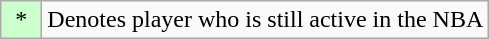<table class="wikitable">
<tr>
<td align="center" bgcolor="#CCFFCC" width="20">*</td>
<td>Denotes player who is still active in the NBA</td>
</tr>
</table>
